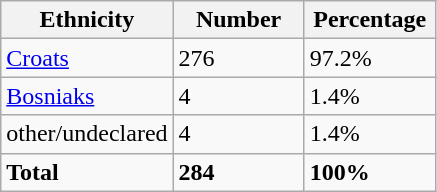<table class="wikitable">
<tr>
<th width="100px">Ethnicity</th>
<th width="80px">Number</th>
<th width="80px">Percentage</th>
</tr>
<tr>
<td><a href='#'>Croats</a></td>
<td>276</td>
<td>97.2%</td>
</tr>
<tr>
<td><a href='#'>Bosniaks</a></td>
<td>4</td>
<td>1.4%</td>
</tr>
<tr>
<td>other/undeclared</td>
<td>4</td>
<td>1.4%</td>
</tr>
<tr>
<td><strong>Total</strong></td>
<td><strong>284</strong></td>
<td><strong>100%</strong></td>
</tr>
</table>
